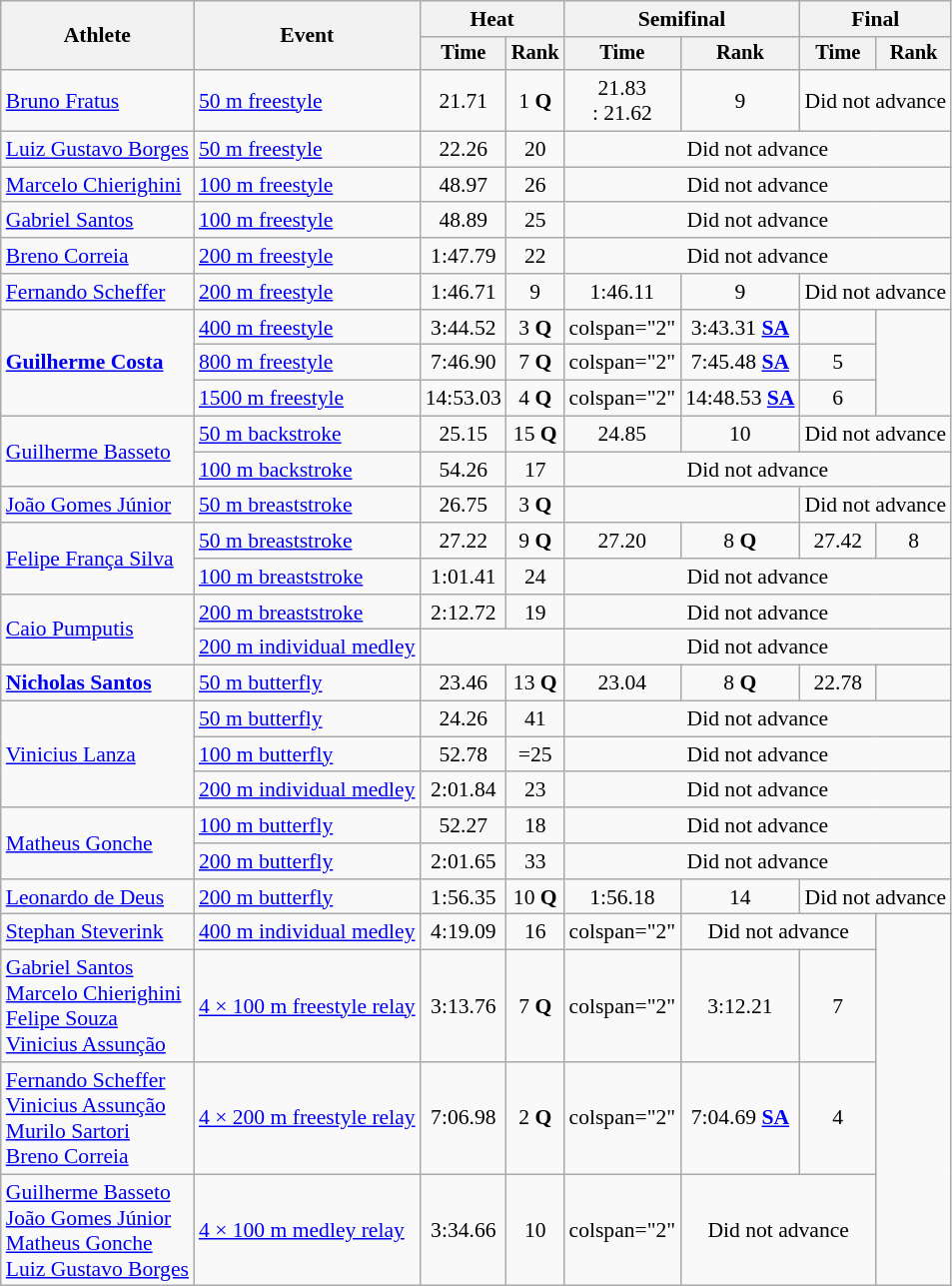<table class=wikitable style="font-size:90%">
<tr>
<th rowspan="2">Athlete</th>
<th rowspan="2">Event</th>
<th colspan="2">Heat</th>
<th colspan="2">Semifinal</th>
<th colspan="2">Final</th>
</tr>
<tr style="font-size:95%">
<th>Time</th>
<th>Rank</th>
<th>Time</th>
<th>Rank</th>
<th>Time</th>
<th>Rank</th>
</tr>
<tr align=center>
<td align=left><a href='#'>Bruno Fratus</a></td>
<td align=left><a href='#'>50 m freestyle</a></td>
<td>21.71</td>
<td>1 <strong>Q</strong></td>
<td>21.83<br>: 21.62</td>
<td>9</td>
<td colspan="2">Did not advance</td>
</tr>
<tr align=center>
<td align=left><a href='#'>Luiz Gustavo Borges</a></td>
<td align=left><a href='#'>50 m freestyle</a></td>
<td>22.26</td>
<td>20</td>
<td colspan="4">Did not advance</td>
</tr>
<tr align=center>
<td align=left><a href='#'>Marcelo Chierighini</a></td>
<td align=left><a href='#'>100 m freestyle</a></td>
<td>48.97</td>
<td>26</td>
<td colspan="4">Did not advance</td>
</tr>
<tr align=center>
<td align=left><a href='#'>Gabriel Santos</a></td>
<td align=left><a href='#'>100 m freestyle</a></td>
<td>48.89</td>
<td>25</td>
<td colspan="4">Did not advance</td>
</tr>
<tr align=center>
<td align=left><a href='#'>Breno Correia</a></td>
<td align=left><a href='#'>200 m freestyle</a></td>
<td>1:47.79</td>
<td>22</td>
<td colspan="4">Did not advance</td>
</tr>
<tr align=center>
<td align=left><a href='#'>Fernando Scheffer</a></td>
<td align=left><a href='#'>200 m freestyle</a></td>
<td>1:46.71</td>
<td>9</td>
<td>1:46.11</td>
<td>9</td>
<td colspan="2">Did not advance</td>
</tr>
<tr align=center>
<td align=left rowspan="3"><strong><a href='#'>Guilherme Costa</a></strong></td>
<td align=left><a href='#'>400 m freestyle</a></td>
<td>3:44.52</td>
<td>3 <strong>Q</strong></td>
<td>colspan="2" </td>
<td>3:43.31 <strong><a href='#'>SA</a></strong></td>
<td></td>
</tr>
<tr align=center>
<td align=left><a href='#'>800 m freestyle</a></td>
<td>7:46.90</td>
<td>7 <strong>Q</strong></td>
<td>colspan="2" </td>
<td>7:45.48 <strong><a href='#'>SA</a></strong></td>
<td>5</td>
</tr>
<tr align=center>
<td align=left><a href='#'>1500 m freestyle</a></td>
<td>14:53.03</td>
<td>4 <strong>Q</strong></td>
<td>colspan="2" </td>
<td>14:48.53 <strong><a href='#'>SA</a></strong></td>
<td>6</td>
</tr>
<tr align=center>
<td align=left rowspan="2"><a href='#'>Guilherme Basseto</a></td>
<td align=left><a href='#'>50 m backstroke</a></td>
<td>25.15</td>
<td>15 <strong>Q</strong></td>
<td>24.85</td>
<td>10</td>
<td colspan="2">Did not advance</td>
</tr>
<tr align=center>
<td align=left><a href='#'>100 m backstroke</a></td>
<td>54.26</td>
<td>17</td>
<td colspan="4">Did not advance</td>
</tr>
<tr align=center>
<td align=left><a href='#'>João Gomes Júnior</a></td>
<td align=left><a href='#'>50 m breaststroke</a></td>
<td>26.75</td>
<td>3 <strong>Q</strong></td>
<td colspan="2"></td>
<td colspan="2">Did not advance</td>
</tr>
<tr align=center>
<td align=left rowspan="2"><a href='#'>Felipe França Silva</a></td>
<td align=left><a href='#'>50 m breaststroke</a></td>
<td>27.22</td>
<td>9 <strong>Q</strong></td>
<td>27.20</td>
<td>8 <strong>Q</strong></td>
<td>27.42</td>
<td>8</td>
</tr>
<tr align=center>
<td align=left><a href='#'>100 m breaststroke</a></td>
<td>1:01.41</td>
<td>24</td>
<td colspan="4">Did not advance</td>
</tr>
<tr align=center>
<td align=left rowspan="2"><a href='#'>Caio Pumputis</a></td>
<td align=left><a href='#'>200 m breaststroke</a></td>
<td>2:12.72</td>
<td>19</td>
<td colspan="4">Did not advance</td>
</tr>
<tr align=center>
<td align=left><a href='#'>200 m individual medley</a></td>
<td colspan="2"></td>
<td colspan="4">Did not advance</td>
</tr>
<tr align=center>
<td align=left><strong><a href='#'>Nicholas Santos</a></strong></td>
<td align=left><a href='#'>50 m butterfly</a></td>
<td>23.46</td>
<td>13 <strong>Q</strong></td>
<td>23.04</td>
<td>8 <strong>Q</strong></td>
<td>22.78</td>
<td></td>
</tr>
<tr align=center>
<td align=left rowspan="3"><a href='#'>Vinicius Lanza</a></td>
<td align=left><a href='#'>50 m butterfly</a></td>
<td>24.26</td>
<td>41</td>
<td colspan="4">Did not advance</td>
</tr>
<tr align=center>
<td align=left><a href='#'>100 m butterfly</a></td>
<td>52.78</td>
<td>=25</td>
<td colspan="4">Did not advance</td>
</tr>
<tr align=center>
<td align=left><a href='#'>200 m individual medley</a></td>
<td>2:01.84</td>
<td>23</td>
<td colspan="4">Did not advance</td>
</tr>
<tr align=center>
<td align=left rowspan="2"><a href='#'>Matheus Gonche</a></td>
<td align=left><a href='#'>100 m butterfly</a></td>
<td>52.27</td>
<td>18</td>
<td colspan="4">Did not advance</td>
</tr>
<tr align=center>
<td align=left><a href='#'>200 m butterfly</a></td>
<td>2:01.65</td>
<td>33</td>
<td colspan="4">Did not advance</td>
</tr>
<tr align=center>
<td align=left><a href='#'>Leonardo de Deus</a></td>
<td align=left><a href='#'>200 m butterfly</a></td>
<td>1:56.35</td>
<td>10 <strong>Q</strong></td>
<td>1:56.18</td>
<td>14</td>
<td colspan="2">Did not advance</td>
</tr>
<tr align=center>
<td align=left><a href='#'>Stephan Steverink</a></td>
<td align=left><a href='#'>400 m individual medley</a></td>
<td>4:19.09</td>
<td>16</td>
<td>colspan="2" </td>
<td colspan="2">Did not advance</td>
</tr>
<tr align=center>
<td align=left><a href='#'>Gabriel Santos</a><br><a href='#'>Marcelo Chierighini</a><br><a href='#'>Felipe Souza</a><br><a href='#'>Vinicius Assunção</a></td>
<td align=left><a href='#'>4 × 100 m freestyle relay</a></td>
<td>3:13.76</td>
<td>7 <strong>Q</strong></td>
<td>colspan="2" </td>
<td>3:12.21</td>
<td>7</td>
</tr>
<tr align=center>
<td align=left><a href='#'>Fernando Scheffer</a><br><a href='#'>Vinicius Assunção</a><br><a href='#'>Murilo Sartori</a><br><a href='#'>Breno Correia</a></td>
<td align=left><a href='#'>4 × 200 m freestyle relay</a></td>
<td>7:06.98</td>
<td>2 <strong>Q</strong></td>
<td>colspan="2" </td>
<td>7:04.69 <strong><a href='#'>SA</a></strong></td>
<td>4</td>
</tr>
<tr align=center>
<td align=left><a href='#'>Guilherme Basseto</a><br><a href='#'>João Gomes Júnior</a><br><a href='#'>Matheus Gonche</a><br><a href='#'>Luiz Gustavo Borges</a></td>
<td align=left><a href='#'>4 × 100 m medley relay</a></td>
<td>3:34.66</td>
<td>10</td>
<td>colspan="2" </td>
<td colspan="2">Did not advance</td>
</tr>
</table>
